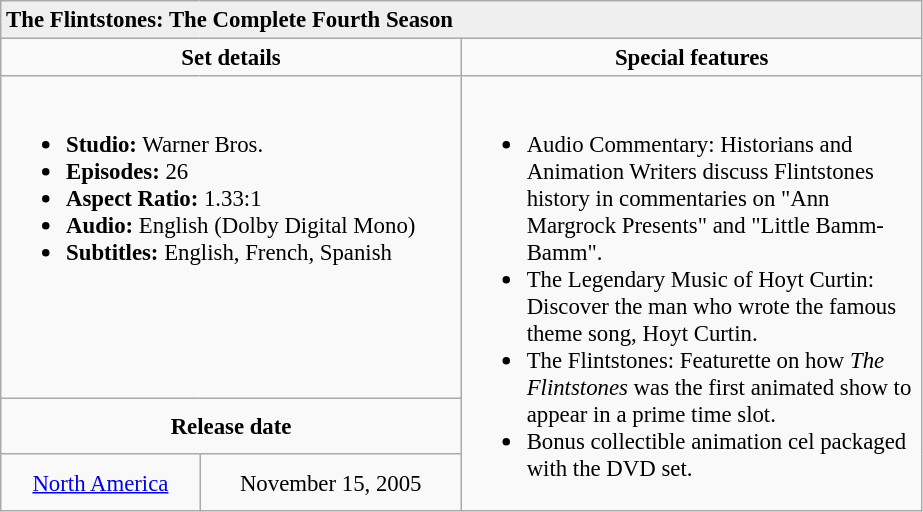<table class="wikitable" style="font-size: 95%;">
<tr style="background:#EFEFEF">
<td colspan="3"><strong>The Flintstones: The Complete Fourth Season</strong></td>
</tr>
<tr style="vertical-align:top; text-align:center;">
<td colspan="2"  style="width:300px;"><strong>Set details</strong></td>
<td style="width:200px; "><strong>Special features</strong></td>
</tr>
<tr valign="top">
<td colspan="2"  style="text-align:left; width:300px;"><br><ul><li><strong>Studio:</strong> Warner Bros.</li><li><strong>Episodes:</strong> 26</li><li><strong>Aspect Ratio:</strong> 1.33:1</li><li><strong>Audio:</strong> English (Dolby Digital Mono)</li><li><strong>Subtitles:</strong> English, French, Spanish</li></ul></td>
<td rowspan="3"  style="text-align:left; width:300px;"><br><ul><li>Audio Commentary: Historians and Animation Writers discuss Flintstones history in commentaries on "Ann Margrock Presents" and "Little Bamm-Bamm".</li><li>The Legendary Music of Hoyt Curtin: Discover the man who wrote the famous theme song, Hoyt Curtin.</li><li>The Flintstones: Featurette on how <em>The Flintstones</em> was the first animated show to appear in a prime time slot.</li><li>Bonus collectible animation cel packaged with the DVD set.</li></ul></td>
</tr>
<tr>
<td style="text-align:center;" colspan="2"><strong>Release date</strong></td>
</tr>
<tr>
<td style="text-align:center;"> <a href='#'>North America</a></td>
<td style="text-align:center;">November 15, 2005</td>
</tr>
</table>
